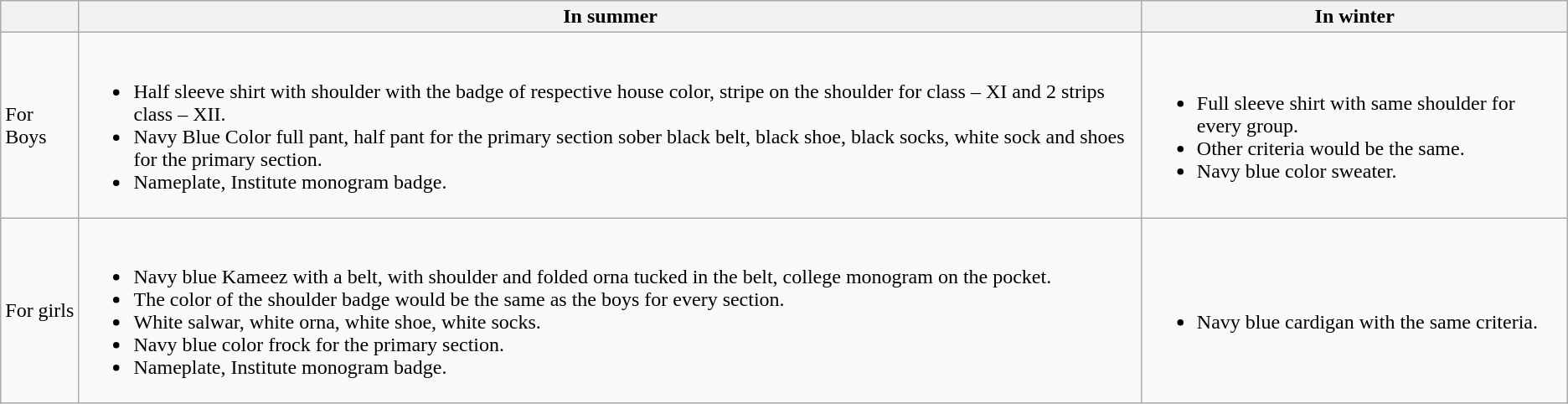<table class="wikitable">
<tr>
<th></th>
<th><strong>In summer</strong></th>
<th><strong>In winter</strong></th>
</tr>
<tr>
<td>For Boys</td>
<td><br><ul><li>Half sleeve shirt with shoulder with the badge of respective house color, stripe on the shoulder for class – XI and 2 strips class – XII.</li><li>Navy Blue Color full pant, half pant for the primary section sober black belt, black shoe, black socks, white sock and shoes for the primary section.</li><li>Nameplate, Institute monogram badge.</li></ul></td>
<td><br><ul><li>Full sleeve shirt with same shoulder for every group.</li><li>Other criteria would be the same.</li><li>Navy blue color sweater.</li></ul></td>
</tr>
<tr>
<td>For girls</td>
<td><br><ul><li>Navy blue Kameez with a belt, with shoulder and folded orna tucked in the belt, college monogram on the pocket.</li><li>The color of the shoulder badge would be the same as the boys for every section.</li><li>White salwar, white orna, white shoe, white socks.</li><li>Navy blue color frock for the primary section.</li><li>Nameplate, Institute monogram badge.</li></ul></td>
<td><br><ul><li>Navy blue cardigan with the same criteria.</li></ul></td>
</tr>
</table>
